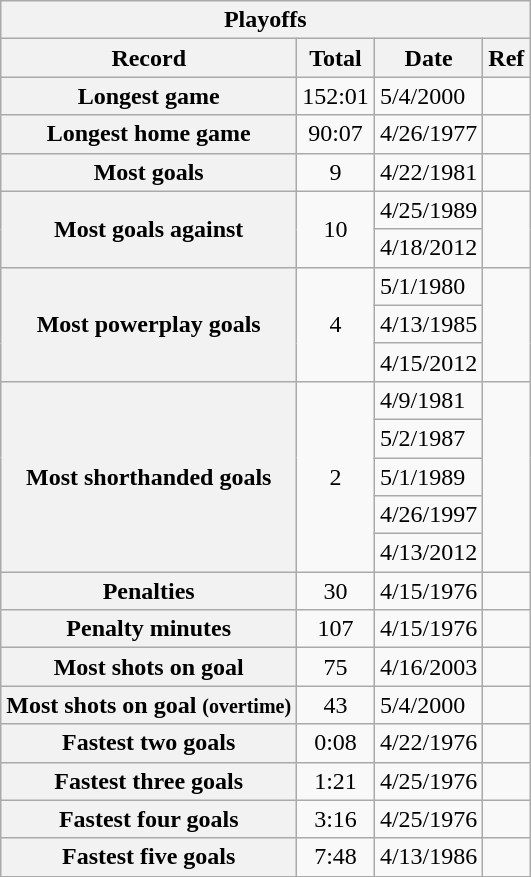<table class="wikitable plainrowheaders">
<tr>
<th colspan="5" align="center">Playoffs</th>
</tr>
<tr>
<th scope="col">Record</th>
<th scope="col">Total</th>
<th scope="col">Date</th>
<th scope="col">Ref</th>
</tr>
<tr>
<th scope="row">Longest game</th>
<td align="center">152:01</td>
<td>5/4/2000</td>
<td></td>
</tr>
<tr>
<th scope="row">Longest home game</th>
<td align="center">90:07</td>
<td>4/26/1977</td>
<td></td>
</tr>
<tr>
<th scope="row">Most goals</th>
<td align="center">9</td>
<td>4/22/1981</td>
<td></td>
</tr>
<tr>
<th scope="row" rowspan="2">Most goals against</th>
<td align="center" rowspan="2">10</td>
<td>4/25/1989</td>
<td rowspan="2"></td>
</tr>
<tr>
<td>4/18/2012</td>
</tr>
<tr>
<th scope="row" rowspan="3">Most powerplay goals</th>
<td align="center" rowspan="3">4</td>
<td>5/1/1980</td>
<td rowspan="3"></td>
</tr>
<tr>
<td>4/13/1985</td>
</tr>
<tr>
<td>4/15/2012</td>
</tr>
<tr>
<th scope="row" rowspan="5">Most shorthanded goals</th>
<td align="center" rowspan="5">2</td>
<td>4/9/1981</td>
<td rowspan="5"></td>
</tr>
<tr>
<td>5/2/1987</td>
</tr>
<tr>
<td>5/1/1989</td>
</tr>
<tr>
<td>4/26/1997</td>
</tr>
<tr>
<td>4/13/2012</td>
</tr>
<tr>
<th scope="row">Penalties</th>
<td align="center">30</td>
<td>4/15/1976</td>
<td></td>
</tr>
<tr>
<th scope="row">Penalty minutes</th>
<td align="center">107</td>
<td>4/15/1976</td>
<td></td>
</tr>
<tr>
<th scope="row">Most shots on goal</th>
<td align="center">75</td>
<td>4/16/2003</td>
<td></td>
</tr>
<tr>
<th scope="row">Most shots on goal <small>(overtime)</small></th>
<td align="center">43</td>
<td>5/4/2000</td>
<td></td>
</tr>
<tr>
<th scope="row">Fastest two goals</th>
<td align="center">0:08</td>
<td>4/22/1976</td>
<td></td>
</tr>
<tr>
<th scope="row">Fastest three goals</th>
<td align="center">1:21</td>
<td>4/25/1976</td>
<td></td>
</tr>
<tr>
<th scope="row">Fastest four goals</th>
<td align="center">3:16</td>
<td>4/25/1976</td>
<td></td>
</tr>
<tr>
<th scope="row">Fastest five goals</th>
<td align="center">7:48</td>
<td>4/13/1986</td>
<td></td>
</tr>
</table>
